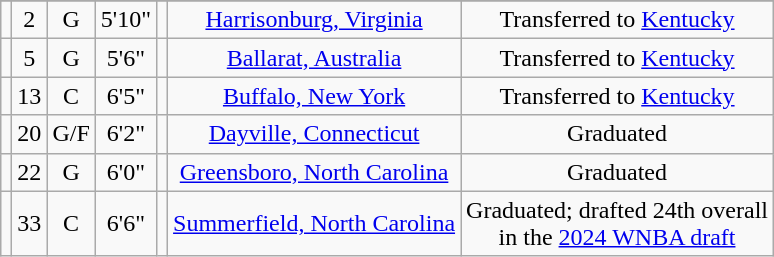<table class="wikitable sortable" border="1" style="text-align: center;">
<tr align=center>
</tr>
<tr>
<td></td>
<td>2</td>
<td>G</td>
<td>5'10"</td>
<td></td>
<td><a href='#'>Harrisonburg, Virginia</a></td>
<td>Transferred to <a href='#'>Kentucky</a></td>
</tr>
<tr>
<td></td>
<td>5</td>
<td>G</td>
<td>5'6"</td>
<td></td>
<td><a href='#'>Ballarat, Australia</a></td>
<td>Transferred to <a href='#'>Kentucky</a></td>
</tr>
<tr>
<td></td>
<td>13</td>
<td>C</td>
<td>6'5"</td>
<td></td>
<td><a href='#'>Buffalo, New York</a></td>
<td>Transferred to <a href='#'>Kentucky</a></td>
</tr>
<tr>
<td></td>
<td>20</td>
<td>G/F</td>
<td>6'2"</td>
<td></td>
<td><a href='#'>Dayville, Connecticut</a></td>
<td>Graduated</td>
</tr>
<tr>
<td></td>
<td>22</td>
<td>G</td>
<td>6'0"</td>
<td></td>
<td><a href='#'>Greensboro, North Carolina</a></td>
<td>Graduated</td>
</tr>
<tr>
<td></td>
<td>33</td>
<td>C</td>
<td>6'6"</td>
<td></td>
<td><a href='#'>Summerfield, North Carolina</a></td>
<td>Graduated; drafted 24th overall<br>in the <a href='#'>2024 WNBA draft</a></td>
</tr>
</table>
